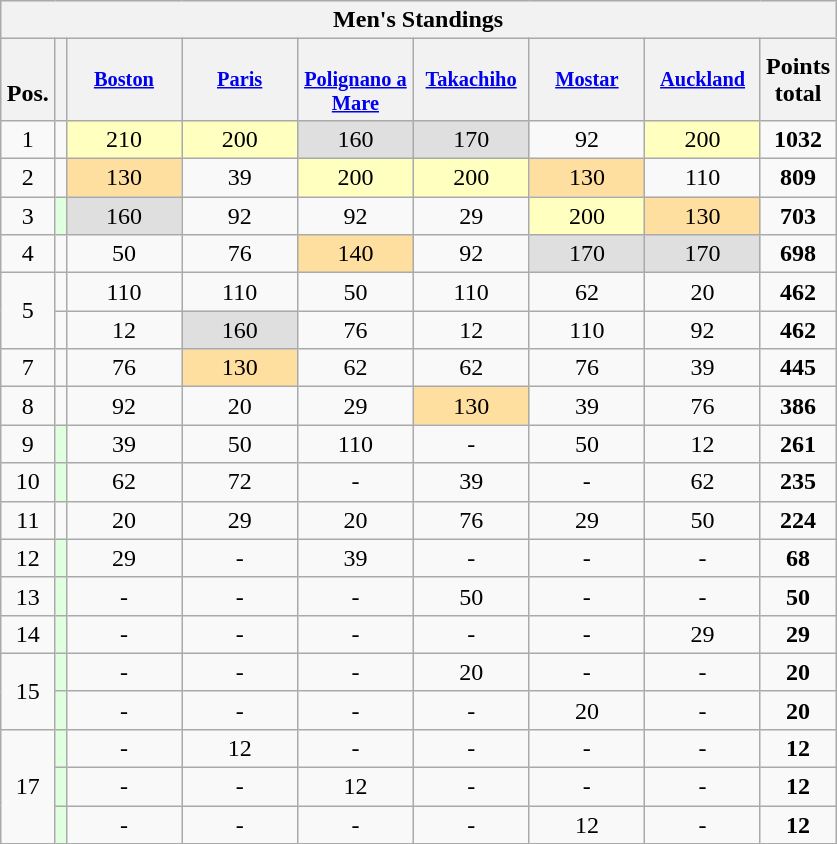<table class="wikitable" style="text-align:center;">
<tr bgcolor="#efefef">
<th colspan=13 style="border-right:0px;";>Men's Standings<br></th>
</tr>
<tr bgcolor="#efefef">
<th style="width:1.8em;"> <br>Pos.</th>
<th></th>
<th style="width:5.2em; vertical-align:top; font-size:85%;"><br><a href='#'>Boston</a></th>
<th style="width:5.2em; vertical-align:top; font-size:85%;"><br><a href='#'>Paris</a></th>
<th style="width:5.2em; vertical-align:top; font-size:85%;"><br><a href='#'>Polignano a Mare</a></th>
<th style="width:5.2em; vertical-align:top; font-size:85%;"><br><a href='#'>Takachiho</a></th>
<th style="width:5.2em; vertical-align:top; font-size:85%;"><br><a href='#'>Mostar</a></th>
<th style="width:5.2em; vertical-align:top; font-size:85%;"><br><a href='#'>Auckland</a></th>
<th>Points<br>total</th>
</tr>
<tr>
<td>1</td>
<td align="left"></td>
<td bgcolor=#FFFFBF>210</td>
<td bgcolor=#FFFFBF>200</td>
<td bgcolor=#DFDFDF>160</td>
<td bgcolor=#DFDFDF>170</td>
<td>92</td>
<td bgcolor=#FFFFBF>200</td>
<td><strong>1032</strong></td>
</tr>
<tr>
<td>2</td>
<td align="left"></td>
<td bgcolor=#FFDF9F>130</td>
<td>39</td>
<td bgcolor=#FFFFBF>200</td>
<td bgcolor=#FFFFBF>200</td>
<td bgcolor=#FFDF9F>130</td>
<td>110</td>
<td><strong>809</strong></td>
</tr>
<tr>
<td>3</td>
<td style="background:#dfffdf;" align="left"></td>
<td bgcolor=#DFDFDF>160</td>
<td>92</td>
<td>92</td>
<td>29</td>
<td bgcolor=#FFFFBF>200</td>
<td bgcolor=#FFDF9F>130</td>
<td><strong>703</strong></td>
</tr>
<tr>
<td>4</td>
<td align="left"></td>
<td>50</td>
<td>76</td>
<td bgcolor=#FFDF9F>140</td>
<td>92</td>
<td bgcolor=#DFDFDF>170</td>
<td bgcolor=#DFDFDF>170</td>
<td><strong>698</strong></td>
</tr>
<tr>
<td rowspan=2>5</td>
<td align="left"></td>
<td>110</td>
<td>110</td>
<td>50</td>
<td>110</td>
<td>62</td>
<td>20</td>
<td><strong>462</strong></td>
</tr>
<tr>
<td align="left"></td>
<td>12</td>
<td bgcolor=#DFDFDF>160</td>
<td>76</td>
<td>12</td>
<td>110</td>
<td>92</td>
<td><strong>462</strong></td>
</tr>
<tr>
<td>7</td>
<td align="left"></td>
<td>76</td>
<td bgcolor=#FFDF9F>130</td>
<td>62</td>
<td>62</td>
<td>76</td>
<td>39</td>
<td><strong>445</strong></td>
</tr>
<tr>
<td>8</td>
<td align="left"></td>
<td>92</td>
<td>20</td>
<td>29</td>
<td bgcolor=#FFDF9F>130</td>
<td>39</td>
<td>76</td>
<td><strong>386</strong></td>
</tr>
<tr>
<td>9</td>
<td style="background:#dfffdf;" align="left"></td>
<td>39</td>
<td>50</td>
<td>110</td>
<td>-</td>
<td>50</td>
<td>12</td>
<td><strong>261</strong></td>
</tr>
<tr>
<td>10</td>
<td style="background:#dfffdf;" align="left"></td>
<td>62</td>
<td>72</td>
<td>-</td>
<td>39</td>
<td>-</td>
<td>62</td>
<td><strong>235</strong></td>
</tr>
<tr>
<td>11</td>
<td align="left"></td>
<td>20</td>
<td>29</td>
<td>20</td>
<td>76</td>
<td>29</td>
<td>50</td>
<td><strong>224</strong></td>
</tr>
<tr>
<td>12</td>
<td style="background:#dfffdf;" align="left"></td>
<td>29</td>
<td>-</td>
<td>39</td>
<td>-</td>
<td>-</td>
<td>-</td>
<td><strong>68</strong></td>
</tr>
<tr>
<td>13</td>
<td style="background:#dfffdf;" align="left"></td>
<td>-</td>
<td>-</td>
<td>-</td>
<td>50</td>
<td>-</td>
<td>-</td>
<td><strong>50</strong></td>
</tr>
<tr>
<td>14</td>
<td style="background:#dfffdf;" align="left"></td>
<td>-</td>
<td>-</td>
<td>-</td>
<td>-</td>
<td>-</td>
<td>29</td>
<td><strong>29</strong></td>
</tr>
<tr>
<td rowspan=2>15</td>
<td style="background:#dfffdf;" align="left"></td>
<td>-</td>
<td>-</td>
<td>-</td>
<td>20</td>
<td>-</td>
<td>-</td>
<td><strong>20</strong></td>
</tr>
<tr>
<td style="background:#dfffdf;" align="left"></td>
<td>-</td>
<td>-</td>
<td>-</td>
<td>-</td>
<td>20</td>
<td>-</td>
<td><strong>20</strong></td>
</tr>
<tr>
<td rowspan=3>17</td>
<td style="background:#dfffdf;" align="left"></td>
<td>-</td>
<td>12</td>
<td>-</td>
<td>-</td>
<td>-</td>
<td>-</td>
<td><strong>12</strong></td>
</tr>
<tr>
<td style="background:#dfffdf;" align="left"></td>
<td>-</td>
<td>-</td>
<td>12</td>
<td>-</td>
<td>-</td>
<td>-</td>
<td><strong>12</strong></td>
</tr>
<tr>
<td style="background:#dfffdf;" align="left"></td>
<td>-</td>
<td>-</td>
<td>-</td>
<td>-</td>
<td>12</td>
<td>-</td>
<td><strong>12</strong></td>
</tr>
</table>
